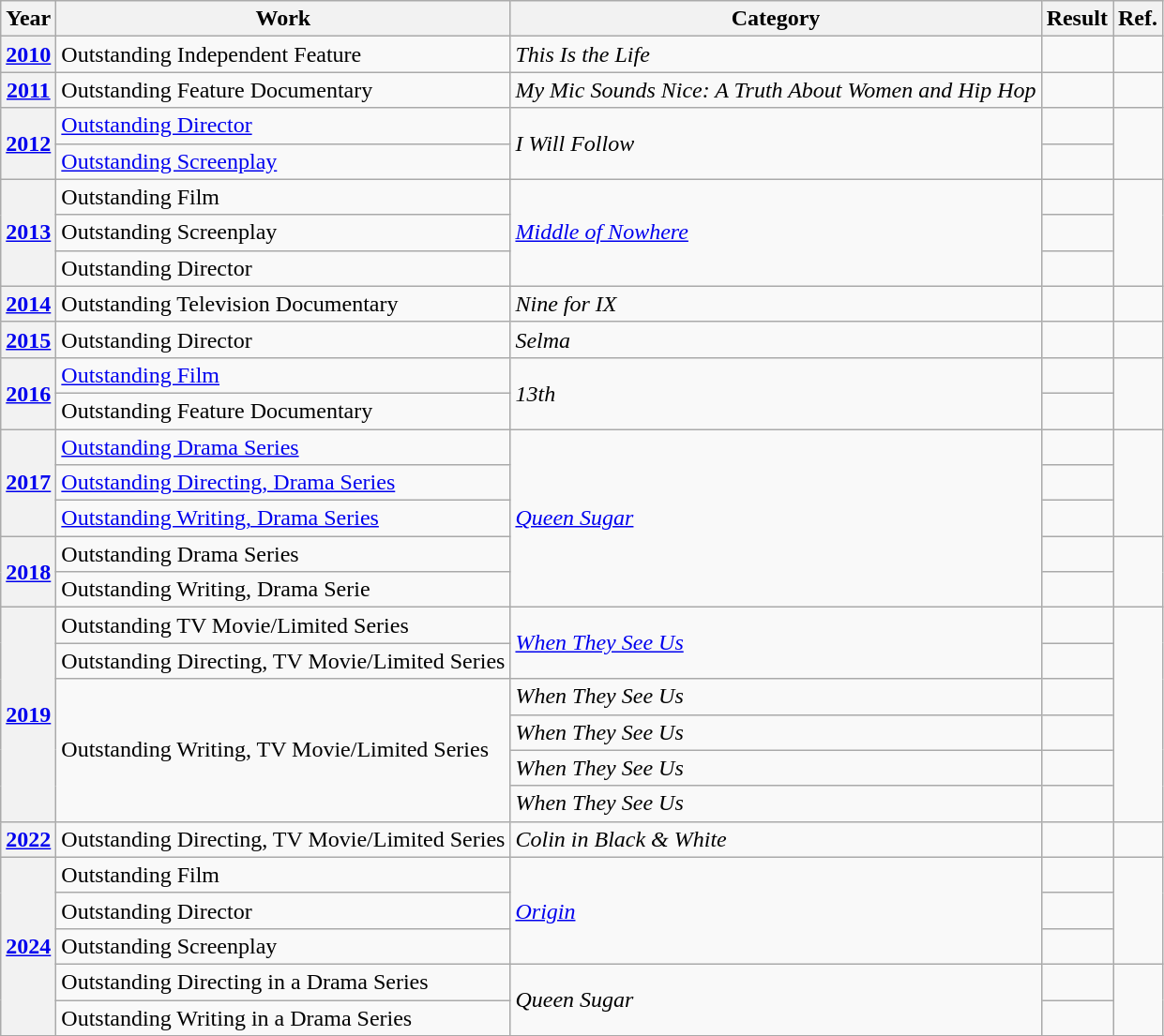<table class="wikitable">
<tr>
<th>Year</th>
<th>Work</th>
<th>Category</th>
<th>Result</th>
<th>Ref.</th>
</tr>
<tr>
<th scope="row"><a href='#'>2010</a></th>
<td>Outstanding Independent Feature</td>
<td><em>This Is the Life</em></td>
<td></td>
<td></td>
</tr>
<tr>
<th scope="row"><a href='#'>2011</a></th>
<td>Outstanding Feature Documentary</td>
<td><em>My Mic Sounds Nice: A Truth About Women and Hip Hop</em></td>
<td></td>
<td></td>
</tr>
<tr>
<th rowspan="2" scope="row"><a href='#'>2012</a></th>
<td><a href='#'>Outstanding Director</a></td>
<td rowspan="2"><em>I Will Follow</em></td>
<td></td>
<td rowspan="2"></td>
</tr>
<tr>
<td><a href='#'>Outstanding Screenplay</a></td>
<td></td>
</tr>
<tr>
<th rowspan="3" scope="row"><a href='#'>2013</a></th>
<td>Outstanding Film</td>
<td rowspan="3"><em><a href='#'>Middle of Nowhere</a></em></td>
<td></td>
<td rowspan="3"></td>
</tr>
<tr>
<td>Outstanding Screenplay</td>
<td></td>
</tr>
<tr>
<td>Outstanding Director</td>
<td></td>
</tr>
<tr>
<th scope="row"><a href='#'>2014</a></th>
<td>Outstanding Television Documentary</td>
<td><em>Nine for IX</em></td>
<td></td>
<td></td>
</tr>
<tr>
<th scope="row"><a href='#'>2015</a></th>
<td>Outstanding Director</td>
<td><em>Selma</em></td>
<td></td>
<td></td>
</tr>
<tr>
<th rowspan="2" scope="row"><a href='#'>2016</a></th>
<td><a href='#'>Outstanding Film</a></td>
<td rowspan="2"><em>13th</em></td>
<td></td>
<td rowspan="2"></td>
</tr>
<tr>
<td>Outstanding Feature Documentary</td>
<td></td>
</tr>
<tr>
<th rowspan="3" scope="row"><a href='#'>2017</a></th>
<td><a href='#'>Outstanding Drama Series</a></td>
<td rowspan="5"><em><a href='#'>Queen Sugar</a></em></td>
<td></td>
<td rowspan="3"></td>
</tr>
<tr>
<td><a href='#'>Outstanding Directing, Drama Series</a></td>
<td></td>
</tr>
<tr>
<td><a href='#'>Outstanding Writing, Drama Series</a></td>
<td></td>
</tr>
<tr>
<th rowspan="2" scope="row"><a href='#'>2018</a></th>
<td>Outstanding Drama Series</td>
<td></td>
<td rowspan="2"></td>
</tr>
<tr>
<td>Outstanding Writing, Drama Serie</td>
<td></td>
</tr>
<tr>
<th rowspan="6" scope="row"><a href='#'>2019</a></th>
<td>Outstanding TV Movie/Limited Series</td>
<td rowspan="2"><em><a href='#'>When They See Us</a></em></td>
<td></td>
<td rowspan="6"></td>
</tr>
<tr>
<td>Outstanding Directing, TV Movie/Limited Series</td>
<td></td>
</tr>
<tr>
<td rowspan="4">Outstanding Writing, TV Movie/Limited Series</td>
<td><em>When They See Us</em> </td>
<td></td>
</tr>
<tr>
<td><em>When They See Us</em> </td>
<td></td>
</tr>
<tr>
<td><em>When They See Us</em> </td>
<td></td>
</tr>
<tr>
<td><em>When They See Us</em> </td>
<td></td>
</tr>
<tr>
<th scope="row"><a href='#'>2022</a></th>
<td>Outstanding Directing, TV Movie/Limited Series</td>
<td><em>Colin in Black & White</em></td>
<td></td>
<td></td>
</tr>
<tr>
<th rowspan="5" scope="row"><a href='#'>2024</a></th>
<td>Outstanding Film</td>
<td rowspan="3"><em><a href='#'>Origin</a></em></td>
<td></td>
<td rowspan="3"></td>
</tr>
<tr>
<td>Outstanding Director</td>
<td></td>
</tr>
<tr>
<td>Outstanding Screenplay</td>
<td></td>
</tr>
<tr>
<td>Outstanding Directing in a Drama Series</td>
<td rowspan="2"><em>Queen Sugar</em></td>
<td></td>
<td rowspan="2"></td>
</tr>
<tr>
<td>Outstanding Writing in a Drama Series</td>
<td></td>
</tr>
<tr>
</tr>
</table>
